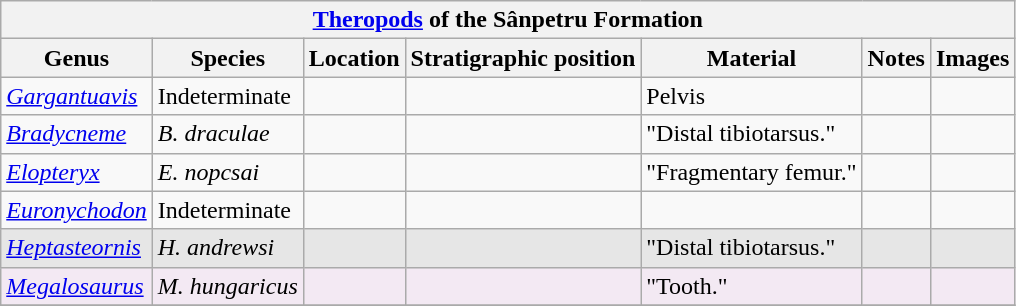<table class="wikitable" align="center">
<tr>
<th colspan="7" align="center"><strong><a href='#'>Theropods</a> of the Sânpetru Formation</strong></th>
</tr>
<tr>
<th>Genus</th>
<th>Species</th>
<th>Location</th>
<th>Stratigraphic position</th>
<th>Material</th>
<th>Notes</th>
<th>Images</th>
</tr>
<tr>
<td><em><a href='#'>Gargantuavis</a></em></td>
<td>Indeterminate</td>
<td></td>
<td></td>
<td>Pelvis</td>
<td></td>
<td></td>
</tr>
<tr>
<td><em><a href='#'>Bradycneme</a></em></td>
<td><em>B. draculae</em></td>
<td></td>
<td></td>
<td>"Distal tibiotarsus."</td>
<td></td>
<td></td>
</tr>
<tr>
<td><em><a href='#'>Elopteryx</a></em></td>
<td><em>E. nopcsai</em></td>
<td></td>
<td></td>
<td>"Fragmentary femur."</td>
<td></td>
<td></td>
</tr>
<tr>
<td><em><a href='#'>Euronychodon</a></em></td>
<td>Indeterminate</td>
<td></td>
<td></td>
<td></td>
<td></td>
<td></td>
</tr>
<tr>
<td style="background:#e6e6e6;"><em><a href='#'>Heptasteornis</a></em></td>
<td style="background:#e6e6e6;"><em>H. andrewsi</em></td>
<td style="background:#e6e6e6;"></td>
<td style="background:#e6e6e6;"></td>
<td style="background:#e6e6e6;">"Distal tibiotarsus."</td>
<td style="background:#e6e6e6;"></td>
<td style="background:#e6e6e6;"></td>
</tr>
<tr>
<td style="background:#f3e9f3;"><em><a href='#'>Megalosaurus</a></em></td>
<td style="background:#f3e9f3;"><em>M. hungaricus</em></td>
<td style="background:#f3e9f3;"></td>
<td style="background:#f3e9f3;"></td>
<td style="background:#f3e9f3;">"Tooth."</td>
<td style="background:#f3e9f3;"></td>
<td style="background:#f3e9f3;"></td>
</tr>
<tr>
</tr>
</table>
